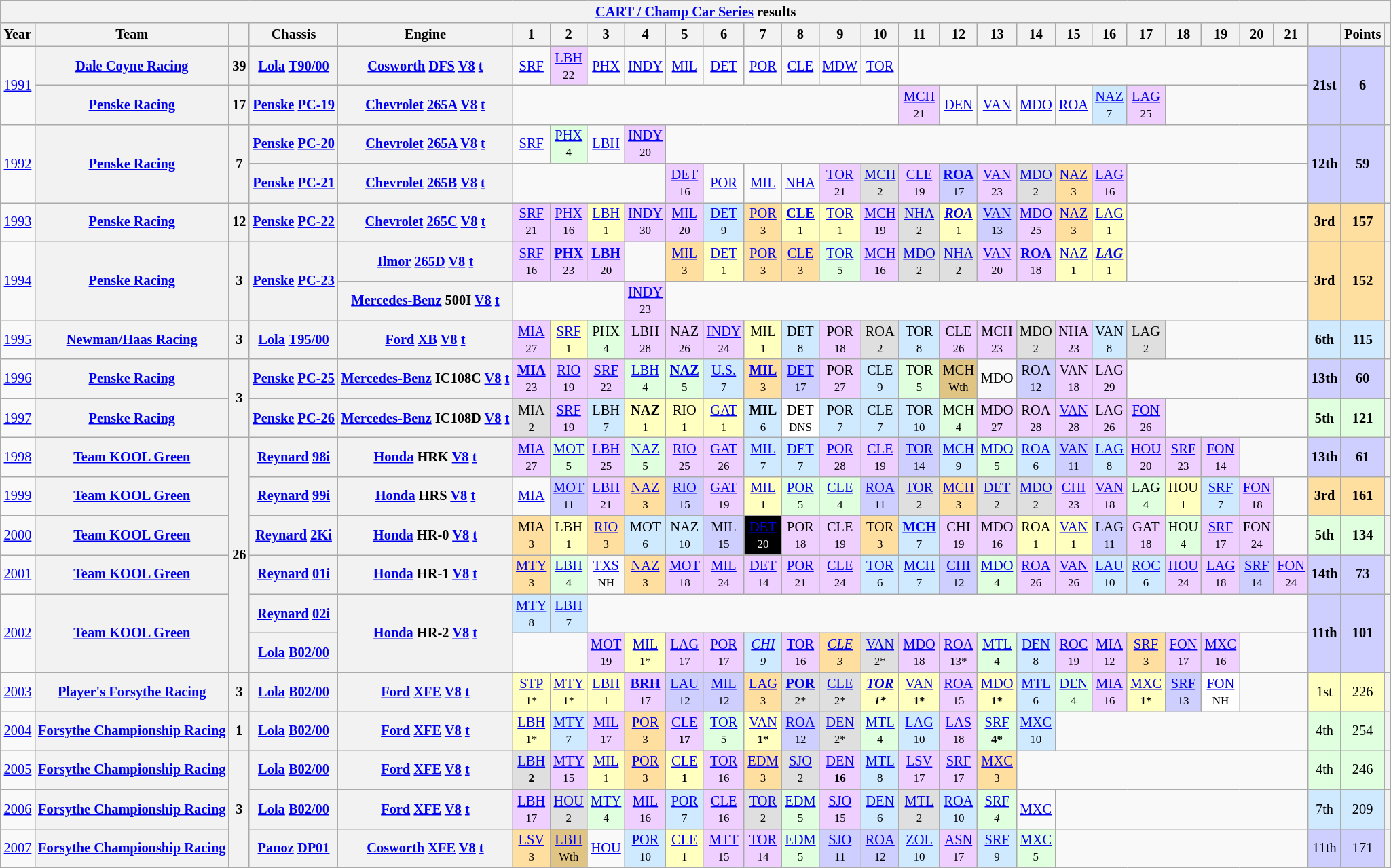<table class="wikitable" style="text-align:center; font-size:85%">
<tr>
<th colspan=45><a href='#'>CART / Champ Car Series</a> results</th>
</tr>
<tr>
<th scope="col">Year</th>
<th scope="col">Team</th>
<th scope="col"></th>
<th scope="col">Chassis</th>
<th scope="col">Engine</th>
<th scope="col">1</th>
<th scope="col">2</th>
<th scope="col">3</th>
<th scope="col">4</th>
<th scope="col">5</th>
<th scope="col">6</th>
<th scope="col">7</th>
<th scope="col">8</th>
<th scope="col">9</th>
<th scope="col">10</th>
<th scope="col">11</th>
<th scope="col">12</th>
<th scope="col">13</th>
<th scope="col">14</th>
<th scope="col">15</th>
<th scope="col">16</th>
<th scope="col">17</th>
<th scope="col">18</th>
<th scope="col">19</th>
<th scope="col">20</th>
<th scope="col">21</th>
<th scope="col"></th>
<th scope="col">Points</th>
<th scope="col"></th>
</tr>
<tr>
<td rowspan="2"><a href='#'>1991</a></td>
<th nowrap><a href='#'>Dale Coyne Racing</a></th>
<th>39</th>
<th nowrap><a href='#'>Lola</a> <a href='#'>T90/00</a></th>
<th nowrap><a href='#'>Cosworth</a> <a href='#'>DFS</a> <a href='#'>V8</a> <a href='#'>t</a></th>
<td><a href='#'>SRF</a></td>
<td style="background:#efcfff;"><a href='#'>LBH</a><br><small>22</small></td>
<td><a href='#'>PHX</a></td>
<td><a href='#'>INDY</a></td>
<td><a href='#'>MIL</a></td>
<td><a href='#'>DET</a></td>
<td><a href='#'>POR</a></td>
<td><a href='#'>CLE</a></td>
<td><a href='#'>MDW</a></td>
<td><a href='#'>TOR</a></td>
<td colspan=11></td>
<td style="background:#CFCFFF;" rowspan="2"><strong>21st</strong></td>
<td style="background:#CFCFFF;" rowspan="2"><strong>6</strong></td>
<th rowspan=2></th>
</tr>
<tr>
<th nowrap><a href='#'>Penske Racing</a></th>
<th>17</th>
<th nowrap><a href='#'>Penske</a> <a href='#'>PC-19</a></th>
<th nowrap><a href='#'>Chevrolet</a> <a href='#'>265A</a> <a href='#'>V8</a> <a href='#'>t</a></th>
<td colspan=10></td>
<td style="background:#efcfff;"><a href='#'>MCH</a><br><small>21</small></td>
<td><a href='#'>DEN</a></td>
<td><a href='#'>VAN</a></td>
<td><a href='#'>MDO</a></td>
<td><a href='#'>ROA</a></td>
<td style="background:#CFEAFF;"><a href='#'>NAZ</a><br><small>7</small></td>
<td style="background:#efcfff;"><a href='#'>LAG</a><br><small>25</small></td>
<td colspan=4></td>
</tr>
<tr>
<td rowspan=2><a href='#'>1992</a></td>
<th rowspan=2 nowrap><a href='#'>Penske Racing</a></th>
<th rowspan=2>7</th>
<th nowrap><a href='#'>Penske</a> <a href='#'>PC-20</a></th>
<th nowrap><a href='#'>Chevrolet</a> <a href='#'>265A</a> <a href='#'>V8</a> <a href='#'>t</a></th>
<td><a href='#'>SRF</a></td>
<td style="background:#dfffdf;"><a href='#'>PHX</a><br><small>4</small></td>
<td><a href='#'>LBH</a></td>
<td style="background:#efcfff;"><a href='#'>INDY</a><br><small>20</small></td>
<td colspan=17></td>
<td rowspan=2 style="background:#CFCFFF;"><strong>12th</strong></td>
<td rowspan=2 style="background:#CFCFFF;"><strong>59</strong></td>
<th rowspan=2></th>
</tr>
<tr>
<th nowrap><a href='#'>Penske</a> <a href='#'>PC-21</a></th>
<th nowrap><a href='#'>Chevrolet</a> <a href='#'>265B</a> <a href='#'>V8</a> <a href='#'>t</a></th>
<td colspan=4></td>
<td style="background:#efcfff;"><a href='#'>DET</a><br><small>16</small></td>
<td><a href='#'>POR</a></td>
<td><a href='#'>MIL</a></td>
<td><a href='#'>NHA</a></td>
<td style="background:#efcfff;"><a href='#'>TOR</a><br><small>21</small></td>
<td style="background:#DFDFDF;"><a href='#'>MCH</a><br><small>2</small></td>
<td style="background:#efcfff;"><a href='#'>CLE</a><br><small>19</small></td>
<td style="background:#cfcfff;"><strong><a href='#'>ROA</a></strong><br><small>17</small></td>
<td style="background:#efcfff;"><a href='#'>VAN</a><br><small>23</small></td>
<td style="background:#DFDFDF;"><a href='#'>MDO</a><br><small>2</small></td>
<td style="background:#FFDF9F;"><a href='#'>NAZ</a><br><small>3</small></td>
<td style="background:#efcfff;"><a href='#'>LAG</a><br><small>16</small></td>
<td colspan=5></td>
</tr>
<tr>
<td><a href='#'>1993</a></td>
<th nowrap><a href='#'>Penske Racing</a></th>
<th>12</th>
<th nowrap><a href='#'>Penske</a> <a href='#'>PC-22</a></th>
<th nowrap><a href='#'>Chevrolet</a> <a href='#'>265C</a> <a href='#'>V8</a> <a href='#'>t</a></th>
<td style="background:#efcfff;"><a href='#'>SRF</a><br><small>21</small></td>
<td style="background:#efcfff;"><a href='#'>PHX</a><br><small>16</small></td>
<td style="background:#ffffbf;"><a href='#'>LBH</a><br><small>1</small></td>
<td style="background:#efcfff;"><a href='#'>INDY</a><br><small>30</small></td>
<td style="background:#efcfff;"><a href='#'>MIL</a><br><small>20</small></td>
<td style="background:#CFEAFF;"><a href='#'>DET</a><br><small>9</small></td>
<td style="background:#FFDF9F;"><a href='#'>POR</a><br><small>3</small></td>
<td style="background:#ffffbf;"><strong><a href='#'>CLE</a></strong><br><small>1</small></td>
<td style="background:#ffffbf;"><a href='#'>TOR</a><br><small>1</small></td>
<td style="background:#efcfff;"><a href='#'>MCH</a><br><small>19</small></td>
<td style="background:#DFDFDF;"><a href='#'>NHA</a><br><small>2</small></td>
<td style="background:#ffffbf;"><strong><em><a href='#'>ROA</a></em></strong><br><small>1</small></td>
<td style="background:#cfcfff;"><a href='#'>VAN</a><br><small>13</small></td>
<td style="background:#efcfff;"><a href='#'>MDO</a><br><small>25</small></td>
<td style="background:#FFDF9F;"><a href='#'>NAZ</a><br><small>3</small></td>
<td style="background:#ffffbf;"><a href='#'>LAG</a><br><small>1</small></td>
<td colspan=5></td>
<td style="background:#FFDF9F;"><strong>3rd</strong></td>
<td style="background:#FFDF9F;"><strong>157</strong></td>
<th></th>
</tr>
<tr>
<td rowspan=2><a href='#'>1994</a></td>
<th rowspan=2 nowrap><a href='#'>Penske Racing</a></th>
<th rowspan=2>3</th>
<th rowspan=2 nowrap><a href='#'>Penske</a> <a href='#'>PC-23</a></th>
<th nowrap><a href='#'>Ilmor</a> <a href='#'>265D</a> <a href='#'>V8</a> <a href='#'>t</a></th>
<td style="background:#EFCFFF;"><a href='#'>SRF</a><br><small>16</small></td>
<td style="background:#EFCFFF;"><strong><a href='#'>PHX</a></strong><br><small>23</small></td>
<td style="background:#EFCFFF;"><strong><a href='#'>LBH</a></strong><br><small>20</small></td>
<td></td>
<td style="background:#FFDF9F;"><a href='#'>MIL</a><br><small>3</small></td>
<td style="background:#ffffbf;"><a href='#'>DET</a><br><small>1</small></td>
<td style="background:#FFDF9F;"><a href='#'>POR</a><br><small>3</small></td>
<td style="background:#FFDF9F;"><a href='#'>CLE</a><br><small>3</small></td>
<td style="background:#dfffdf;"><a href='#'>TOR</a><br><small>5</small></td>
<td style="background:#efcfff;"><a href='#'>MCH</a><br><small>16</small></td>
<td style="background:#DFDFDF;"><a href='#'>MDO</a><br><small>2</small></td>
<td style="background:#DFDFDF;"><a href='#'>NHA</a><br><small>2</small></td>
<td style="background:#efcfff;"><a href='#'>VAN</a><br><small>20</small></td>
<td style="background:#efcfff;"><strong><a href='#'>ROA</a></strong><br><small>18</small></td>
<td style="background:#ffffbf;"><a href='#'>NAZ</a> <br><small>1</small></td>
<td style="background:#ffffbf;"><strong><em><a href='#'>LAG</a> </em></strong><br><small>1</small></td>
<td colspan=5></td>
<td rowspan=2 style="background:#FFDF9F;"><strong>3rd</strong></td>
<td rowspan=2 style="background:#FFDF9F;"><strong>152</strong></td>
<th rowspan=2></th>
</tr>
<tr>
<th nowrap><a href='#'>Mercedes-Benz</a> 500I <a href='#'>V8</a> <a href='#'>t</a></th>
<td colspan=3></td>
<td style="background:#EFCFFF;"><a href='#'>INDY</a><br><small>23</small></td>
<td colspan=17></td>
</tr>
<tr>
<td><a href='#'>1995</a></td>
<th nowrap><a href='#'>Newman/Haas Racing</a></th>
<th>3</th>
<th nowrap><a href='#'>Lola</a> <a href='#'>T95/00</a></th>
<th nowrap><a href='#'>Ford</a> <a href='#'>XB</a> <a href='#'>V8</a> <a href='#'>t</a></th>
<td style="background:#EFCFFF;"><a href='#'>MIA</a><br><small>27</small></td>
<td style="background:#ffffbf;"><a href='#'>SRF</a><br><small>1</small></td>
<td style="background:#dfffdf;">PHX<br><small>4</small></td>
<td style="background:#efcfff;">LBH<br><small>28</small></td>
<td style="background:#efcfff;">NAZ<br><small>26</small></td>
<td style="background:#efcfff;"><a href='#'>INDY</a><br><small>24</small></td>
<td style="background:#ffffbf;">MIL<br><small>1</small></td>
<td style="background:#CFEAFF;">DET<br><small>8</small></td>
<td style="background:#efcfff;">POR<br><small>18</small></td>
<td style="background:#DFDFDF;">ROA<br><small>2</small></td>
<td style="background:#CFEAFF;">TOR<br><small>8</small></td>
<td style="background:#efcfff;">CLE<br><small>26</small></td>
<td style="background:#efcfff;">MCH<br><small>23</small></td>
<td style="background:#DFDFDF;">MDO<br><small>2</small></td>
<td style="background:#efcfff;">NHA<br><small>23</small></td>
<td style="background:#CFEAFF;">VAN<br><small>8</small></td>
<td style="background:#DFDFDF;">LAG<br><small>2</small></td>
<td colspan=4></td>
<td style="background:#CFEAFF;"><strong>6th</strong></td>
<td style="background:#CFEAFF;"><strong>115</strong></td>
<th></th>
</tr>
<tr>
<td><a href='#'>1996</a></td>
<th nowrap><a href='#'>Penske Racing</a></th>
<th rowspan=2>3</th>
<th nowrap><a href='#'>Penske</a> <a href='#'>PC-25</a></th>
<th nowrap><a href='#'>Mercedes-Benz</a> IC108C <a href='#'>V8</a> <a href='#'>t</a></th>
<td style="background:#EFCFFF;"><strong><a href='#'>MIA</a></strong><br><small>23</small></td>
<td style="background:#EFCFFF;"><a href='#'>RIO</a><br><small>19</small></td>
<td style="background:#EFCFFF;"><a href='#'>SRF</a><br><small>22</small></td>
<td style="background:#dfffdf;"><a href='#'>LBH</a><br><small>4</small></td>
<td style="background:#dfffdf;"><strong><a href='#'>NAZ</a></strong><br><small>5</small></td>
<td style="background:#CFEAFF;"><a href='#'>U.S.</a><br><small>7</small></td>
<td style="background:#FFDF9F;"><strong><a href='#'>MIL</a></strong><br><small>3</small></td>
<td style="background:#cfcfff;"><a href='#'>DET</a><br><small>17</small></td>
<td style="background:#EFCFFF;">POR<br><small>27</small></td>
<td style="background:#CFEAFF;">CLE<br><small>9</small></td>
<td style="background:#dfffdf;">TOR<br><small>5</small></td>
<td style="background:#DFC484;">MCH<br><small>Wth</small></td>
<td>MDO</td>
<td style="background:#CFCFFF;">ROA<br><small>12</small></td>
<td style="background:#EFCFFF;">VAN<br><small>18</small></td>
<td style="background:#EFCFFF;">LAG<br><small>29</small></td>
<td colspan=5></td>
<td style="background:#CFCFFF;"><strong>13th</strong></td>
<td style="background:#CFCFFF;"><strong>60</strong></td>
<th></th>
</tr>
<tr>
<td><a href='#'>1997</a></td>
<th nowrap><a href='#'>Penske Racing</a></th>
<th nowrap><a href='#'>Penske</a> <a href='#'>PC-26</a></th>
<th nowrap><a href='#'>Mercedes-Benz</a> IC108D <a href='#'>V8</a> <a href='#'>t</a></th>
<td style="background:#DFDFDF;">MIA<br><small>2</small></td>
<td style="background:#EFCFFF;"><a href='#'>SRF</a><br><small>19</small></td>
<td style="background:#CFEAFF;">LBH<br><small>7</small></td>
<td style="background:#ffffbf;"><strong>NAZ</strong><br><small>1</small></td>
<td style="background:#ffffbf;">RIO<br><small>1</small></td>
<td style="background:#ffffbf;"><a href='#'>GAT</a><br><small>1</small></td>
<td style="background:#CFEAFF;"><strong>MIL</strong><br><small>6</small></td>
<td style="background:#FFFFFF;">DET<br><small>DNS</small></td>
<td style="background:#CFEAFF;">POR<br><small>7</small></td>
<td style="background:#CFEAFF;">CLE<br><small>7</small></td>
<td style="background:#CFEAFF;">TOR<br><small>10</small></td>
<td style="background:#dfffdf;">MCH<br><small>4</small></td>
<td style="background:#EFCFFF;">MDO<br><small>27</small></td>
<td style="background:#EFCFFF;">ROA<br><small>28</small></td>
<td style="background:#EFCFFF;"><a href='#'>VAN</a><br><small>28</small></td>
<td style="background:#EFCFFF;">LAG<br><small>26</small></td>
<td style="background:#EFCFFF;"><a href='#'>FON</a><br><small>26</small></td>
<td colspan=4></td>
<td style="background:#DFFFDF;"><strong>5th</strong></td>
<td style="background:#DFFFDF;"><strong>121</strong></td>
<th></th>
</tr>
<tr>
<td><a href='#'>1998</a></td>
<th nowrap><a href='#'>Team KOOL Green</a></th>
<th rowspan=6>26</th>
<th nowrap><a href='#'>Reynard</a> <a href='#'>98i</a></th>
<th nowrap><a href='#'>Honda</a> HRK <a href='#'>V8</a> <a href='#'>t</a></th>
<td style="background:#EFCFFF;"><a href='#'>MIA</a><br><small>27</small></td>
<td style="background:#dfffdf;"><a href='#'>MOT</a><br><small>5</small></td>
<td style="background:#EFCFFF;"><a href='#'>LBH</a><br><small>25</small></td>
<td style="background:#dfffdf;"><a href='#'>NAZ</a><br><small>5</small></td>
<td style="background:#EFCFFF;"><a href='#'>RIO</a><br><small>25</small></td>
<td style="background:#EFCFFF;"><a href='#'>GAT</a><br><small>26</small></td>
<td style="background:#CFEAFF;"><a href='#'>MIL</a><br><small>7</small></td>
<td style="background:#CFEAFF;"><a href='#'>DET</a><br><small>7</small></td>
<td style="background:#EFCFFF;"><a href='#'>POR</a><br><small>28</small></td>
<td style="background:#EFCFFF;"><a href='#'>CLE</a><br><small>19</small></td>
<td style="background:#cfcfff;"><a href='#'>TOR</a><br><small>14</small></td>
<td style="background:#CFEAFF;"><a href='#'>MCH</a><br><small>9</small></td>
<td style="background:#dfffdf;"><a href='#'>MDO</a><br><small>5</small></td>
<td style="background:#CFEAFF;"><a href='#'>ROA</a><br><small>6</small></td>
<td style="background:#CFCFFF;"><a href='#'>VAN</a><br><small>11</small></td>
<td style="background:#CFEAFF;"><a href='#'>LAG</a><br><small>8</small></td>
<td style="background:#EFCFFF;"><a href='#'>HOU</a><br><small>20</small></td>
<td style="background:#EFCFFF;"><a href='#'>SRF</a><br><small>23</small></td>
<td style="background:#EFCFFF;"><a href='#'>FON</a><br><small>14</small></td>
<td colspan=2></td>
<td style="background:#CFCFFF;"><strong>13th</strong></td>
<td style="background:#CFCFFF;"><strong>61</strong></td>
<th></th>
</tr>
<tr>
<td><a href='#'>1999</a></td>
<th nowrap><a href='#'>Team KOOL Green</a></th>
<th nowrap><a href='#'>Reynard</a> <a href='#'>99i</a></th>
<th nowrap><a href='#'>Honda</a> HRS <a href='#'>V8</a> <a href='#'>t</a></th>
<td><a href='#'>MIA</a></td>
<td style="background:#CFCFFF;"><a href='#'>MOT</a><br><small>11</small></td>
<td style="background:#EFCFFF;"><a href='#'>LBH</a><br><small>21</small></td>
<td style="background:#FFDF9F;"><a href='#'>NAZ</a><br><small>3</small></td>
<td style="background:#cfcfff;"><a href='#'>RIO</a><br><small>15</small></td>
<td style="background:#EFCFFF;"><a href='#'>GAT</a><br><small>19</small></td>
<td style="background:#ffffbf;"><a href='#'>MIL</a><br><small>1</small></td>
<td style="background:#dfffdf;"><a href='#'>POR</a><br><small>5</small></td>
<td style="background:#dfffdf;"><a href='#'>CLE</a><br><small>4</small></td>
<td style="background:#CFCFFF;"><a href='#'>ROA</a><br><small>11</small></td>
<td style="background:#DFDFDF;"><a href='#'>TOR</a><br><small>2</small></td>
<td style="background:#FFDF9F;"><a href='#'>MCH</a><br><small>3</small></td>
<td style="background:#DFDFDF;"><a href='#'>DET</a><br><small>2</small></td>
<td style="background:#DFDFDF;"><a href='#'>MDO</a><br><small>2</small></td>
<td style="background:#EFCFFF;"><a href='#'>CHI</a><br><small>23</small></td>
<td style="background:#EFCFFF;"><a href='#'>VAN</a><br><small>18</small></td>
<td style="background:#dfffdf;">LAG<br><small>4</small></td>
<td style="background:#ffffbf;">HOU<br><small>1</small></td>
<td style="background:#CFEAFF;"><a href='#'>SRF</a><br><small>7</small></td>
<td style="background:#EFCFFF;"><a href='#'>FON</a><br><small>18</small></td>
<td></td>
<td style="background:#FFDF9F;"><strong>3rd</strong></td>
<td style="background:#FFDF9F;"><strong>161</strong></td>
<th></th>
</tr>
<tr>
<td><a href='#'>2000</a></td>
<th nowrap><a href='#'>Team KOOL Green</a></th>
<th nowrap><a href='#'>Reynard</a> <a href='#'>2Ki</a></th>
<th nowrap><a href='#'>Honda</a> HR-0 <a href='#'>V8</a> <a href='#'>t</a></th>
<td style="background:#FFDF9F;">MIA<br><small>3</small></td>
<td style="background:#ffffbf;">LBH<br><small>1</small></td>
<td style="background:#FFDF9F;"><a href='#'>RIO</a><br><small>3</small></td>
<td style="background:#CFEAFF;">MOT<br><small>6</small></td>
<td style="background:#CFEAFF;">NAZ<br><small>10</small></td>
<td style="background:#cfcfff;">MIL<br><small>15</small></td>
<td style="background:#000; color:#fff;"><a href='#'><span>DET</span></a><br><small>20</small></td>
<td style="background:#EFCFFF;">POR<br><small>18</small></td>
<td style="background:#EFCFFF;">CLE<br><small>19</small></td>
<td style="background:#FFDF9F;">TOR<br><small>3</small></td>
<td style="background:#CFEAFF;"><strong><a href='#'>MCH</a></strong><br><small>7</small></td>
<td style="background:#EFCFFF;">CHI<br><small>19</small></td>
<td style="background:#EFCFFF;">MDO<br><small>16</small></td>
<td style="background:#ffffbf;">ROA<br><small>1</small></td>
<td style="background:#ffffbf;"><a href='#'>VAN</a><br><small>1</small></td>
<td style="background:#CFCFFF;">LAG<br><small>11</small></td>
<td style="background:#EFCFFF;">GAT<br><small>18</small></td>
<td style="background:#dfffdf;">HOU<br><small>4</small></td>
<td style="background:#EFCFFF;"><a href='#'>SRF</a><br><small>17</small></td>
<td style="background:#EFCFFF;">FON<br><small>24</small></td>
<td></td>
<td style="background:#DFFFDF;"><strong>5th</strong></td>
<td style="background:#DFFFDF;"><strong>134</strong></td>
<th></th>
</tr>
<tr>
<td><a href='#'>2001</a></td>
<th nowrap><a href='#'>Team KOOL Green</a></th>
<th nowrap><a href='#'>Reynard</a> <a href='#'>01i</a></th>
<th nowrap><a href='#'>Honda</a> HR-1 <a href='#'>V8</a> <a href='#'>t</a></th>
<td style="background:#FFDF9F;"><a href='#'>MTY</a><br><small>3</small></td>
<td style="background:#dfffdf;"><a href='#'>LBH</a><br><small>4</small></td>
<td><a href='#'>TXS</a><br><small>NH</small></td>
<td style="background:#FFDF9F;"><a href='#'>NAZ</a><br><small>3</small></td>
<td style="background:#EFCFFF;"><a href='#'>MOT</a><br><small>18</small></td>
<td style="background:#EFCFFF;"><a href='#'>MIL</a><br><small>24</small></td>
<td style="background:#EFCFFF;"><a href='#'>DET</a><br><small>14</small></td>
<td style="background:#EFCFFF;"><a href='#'>POR</a><br><small>21</small></td>
<td style="background:#EFCFFF;"><a href='#'>CLE</a><br><small>24</small></td>
<td style="background:#CFEAFF;"><a href='#'>TOR</a><br><small>6</small></td>
<td style="background:#CFEAFF;"><a href='#'>MCH</a><br><small>7</small></td>
<td style="background:#CFCFFF;"><a href='#'>CHI</a><br><small>12</small></td>
<td style="background:#dfffdf;"><a href='#'>MDO</a><br><small>4</small></td>
<td style="background:#EFCFFF;"><a href='#'>ROA</a><br><small>26</small></td>
<td style="background:#EFCFFF;"><a href='#'>VAN</a><br><small>26</small></td>
<td style="background:#CFEAFF;"><a href='#'>LAU</a><br><small>10</small></td>
<td style="background:#CFEAFF;"><a href='#'>ROC</a><br><small>6</small></td>
<td style="background:#EFCFFF;"><a href='#'>HOU</a><br><small>24</small></td>
<td style="background:#EFCFFF;"><a href='#'>LAG</a><br><small>18</small></td>
<td style="background:#cfcfff;"><a href='#'>SRF</a><br><small>14</small></td>
<td style="background:#EFCFFF;"><a href='#'>FON</a><br><small>24</small></td>
<td style="background:#CFCFFF;"><strong>14th</strong></td>
<td style="background:#CFCFFF;"><strong>73</strong></td>
<th></th>
</tr>
<tr>
<td rowspan=2><a href='#'>2002</a></td>
<th rowspan=2 nowrap><a href='#'>Team KOOL Green</a></th>
<th nowrap><a href='#'>Reynard</a> <a href='#'>02i</a></th>
<th rowspan=2 nowrap><a href='#'>Honda</a> HR-2 <a href='#'>V8</a> <a href='#'>t</a></th>
<td style="background:#CFEAFF;"><a href='#'>MTY</a><br><small>8</small></td>
<td style="background:#CFEAFF;"><a href='#'>LBH</a><br><small>7</small></td>
<td colspan=19></td>
<td rowspan=2 style="background:#CFCFFF;"><strong>11th</strong></td>
<td rowspan=2 style="background:#CFCFFF;"><strong>101</strong></td>
<th rowspan=2></th>
</tr>
<tr>
<th nowrap><a href='#'>Lola</a> <a href='#'>B02/00</a></th>
<td colspan=2></td>
<td style="background:#EFCFFF;"><a href='#'>MOT</a><br><small>19</small></td>
<td style="background:#ffffbf;"><a href='#'>MIL</a><br><small>1*</small></td>
<td style="background:#EFCFFF;"><a href='#'>LAG</a><br><small>17</small></td>
<td style="background:#EFCFFF;"><a href='#'>POR</a><br><small>17</small></td>
<td style="background:#CFEAFF;"><em><a href='#'>CHI</a><br><small>9</small></em></td>
<td style="background:#EFCFFF;"><a href='#'>TOR</a><br><small>16</small></td>
<td style="background:#FFDF9F;"><em><a href='#'>CLE</a><br><small>3</small></em></td>
<td style="background:#DFDFDF;"><a href='#'>VAN</a><br><small>2*</small></td>
<td style="background:#EFCFFF;"><a href='#'>MDO</a><br><small>18</small></td>
<td style="background:#EFCFFF;"><a href='#'>ROA</a><br><small>13*</small></td>
<td style="background:#dfffdf;"><a href='#'>MTL</a><br><small>4</small></td>
<td style="background:#CFEAFF;"><a href='#'>DEN</a><br><small>8</small></td>
<td style="background:#EFCFFF;"><a href='#'>ROC</a><br><small>19</small></td>
<td style="background:#EFCFFF;"><a href='#'>MIA</a><br><small>12</small></td>
<td style="background:#FFDF9F;"><a href='#'>SRF</a><br><small>3</small></td>
<td style="background:#EFCFFF;"><a href='#'>FON</a><br><small>17</small></td>
<td style="background:#EFCFFF;"><a href='#'>MXC</a><br><small>16</small></td>
<td colspan=2></td>
</tr>
<tr>
<td><a href='#'>2003</a></td>
<th nowrap><a href='#'>Player's Forsythe Racing</a></th>
<th>3</th>
<th nowrap><a href='#'>Lola</a> <a href='#'>B02/00</a></th>
<th nowrap><a href='#'>Ford</a> <a href='#'>XFE</a> <a href='#'>V8</a> <a href='#'>t</a></th>
<td style="background:#ffffbf;"><a href='#'>STP</a><br><small>1*</small></td>
<td style="background:#ffffbf;"><a href='#'>MTY</a><br><small>1*</small></td>
<td style="background:#ffffbf;"><a href='#'>LBH</a><br><small>1</small></td>
<td style="background:#EFCFFF;"><strong><a href='#'>BRH</a></strong><br><small>17</small></td>
<td style="background:#CFCFFF;"><a href='#'>LAU</a><br><small>12</small></td>
<td style="background:#CFCFFF;"><a href='#'>MIL</a><br><small>12</small></td>
<td style="background:#FFDF9F;"><a href='#'>LAG</a><br><small>3</small></td>
<td style="background:#DFDFDF;"><strong><a href='#'>POR</a></strong><br><small>2*</small></td>
<td style="background:#DFDFDF;"><a href='#'>CLE</a><br><small>2*</small></td>
<td style="background:#ffffbf;"><strong><em><a href='#'>TOR</a><strong><br><small>1*</small><em></td>
<td style="background:#ffffbf;"></strong><a href='#'>VAN</a><strong><br><small>1*</small></td>
<td style="background:#EFCFFF;"><a href='#'>ROA</a><br><small>15</small></td>
<td style="background:#ffffbf;"></strong><a href='#'>MDO</a><strong><br><small>1*</small></td>
<td style="background:#CFEAFF;"><a href='#'>MTL</a><br><small>6</small></td>
<td style="background:#dfffdf;"><a href='#'>DEN</a><br><small>4</small></td>
<td style="background:#EFCFFF;"><a href='#'>MIA</a><br><small>16</small></td>
<td style="background:#ffffbf;"></strong><a href='#'>MXC</a><strong><br><small>1*</small></td>
<td style="background:#cfcfff;"><a href='#'>SRF</a><br><small>13</small></td>
<td style="background:#fff;"><a href='#'>FON</a><br><small>NH</small></td>
<td colspan=2></td>
<td style="background:#ffffbf;"></strong>1st<strong></td>
<td style="background:#ffffbf;"></strong>226<strong></td>
<th></th>
</tr>
<tr>
<td><a href='#'>2004</a></td>
<th nowrap><a href='#'>Forsythe Championship Racing</a></th>
<th>1</th>
<th nowrap><a href='#'>Lola</a> <a href='#'>B02/00</a></th>
<th nowrap><a href='#'>Ford</a> <a href='#'>XFE</a> <a href='#'>V8</a> <a href='#'>t</a></th>
<td style="background:#ffffbf;"><a href='#'>LBH</a><br><small>1*</small></td>
<td style="background:#CFEAFF;"><a href='#'>MTY</a><br><small>7</small></td>
<td style="background:#EFCFFF;"><a href='#'>MIL</a><br><small>17</small></td>
<td style="background:#FFDF9F;"><a href='#'>POR</a><br><small>3</small></td>
<td style="background:#EFCFFF;"></strong><a href='#'>CLE</a><strong><br><small>17</small></td>
<td style="background:#dfffdf;"><a href='#'>TOR</a><br><small>5</small></td>
<td style="background:#ffffbf;"></strong><a href='#'>VAN</a><strong><br><small>1*</small></td>
<td style="background:#CFCFFF;"><a href='#'>ROA</a><br><small>12</small></td>
<td style="background:#DFDFDF;"><a href='#'>DEN</a><br><small>2*</small></td>
<td style="background:#dfffdf;"><a href='#'>MTL</a><br><small>4</small></td>
<td style="background:#CFEAFF;"><a href='#'>LAG</a><br><small>10</small></td>
<td style="background:#EFCFFF;"><a href='#'>LAS</a><br><small>18</small></td>
<td style="background:#dfffdf;"></strong><a href='#'>SRF</a><strong><br><small>4*</small></td>
<td style="background:#CFEAFF;"><a href='#'>MXC</a><br><small>10</small></td>
<td colspan=7></td>
<td style="background:#DFFFDF;"></strong>4th<strong></td>
<td style="background:#DFFFDF;"></strong>254<strong></td>
<th></th>
</tr>
<tr>
<td><a href='#'>2005</a></td>
<th nowrap><a href='#'>Forsythe Championship Racing</a></th>
<th rowspan=3>3</th>
<th nowrap><a href='#'>Lola</a> <a href='#'>B02/00</a></th>
<th nowrap><a href='#'>Ford</a> <a href='#'>XFE</a> <a href='#'>V8</a> <a href='#'>t</a></th>
<td style="background:#DFDFDF;"></strong><a href='#'>LBH</a><strong><br><small>2</small></td>
<td style="background:#EFCFFF;"><a href='#'>MTY</a><br><small>15</small></td>
<td style="background:#ffffbf;"></em><a href='#'>MIL</a><br><small>1</small><em></td>
<td style="background:#FFDF9F;"><a href='#'>POR</a><br><small>3</small></td>
<td style="background:#ffffbf;"></strong><a href='#'>CLE</a><strong><br><small>1</small></td>
<td style="background:#EFCFFF;"><a href='#'>TOR</a><br><small>16</small></td>
<td style="background:#FFDF9F;"><a href='#'>EDM</a><br><small>3</small></td>
<td style="background:#DFDFDF;"><a href='#'>SJO</a><br><small>2</small></td>
<td style="background:#EFCFFF;"></strong><a href='#'>DEN</a><strong><br><small>16</small></td>
<td style="background:#CFEAFF;"><a href='#'>MTL</a><br><small>8</small></td>
<td style="background:#EFCFFF;"><a href='#'>LSV</a><br><small>17</small></td>
<td style="background:#EFCFFF;"><a href='#'>SRF</a><br><small>17</small></td>
<td style="background:#FFDF9F;"><a href='#'>MXC</a><br><small>3</small></td>
<td colspan=8></td>
<td style="background:#DFFFDF;"></strong>4th<strong></td>
<td style="background:#DFFFDF;"></strong>246<strong></td>
<th></th>
</tr>
<tr>
<td><a href='#'>2006</a></td>
<th nowrap><a href='#'>Forsythe Championship Racing</a></th>
<th nowrap><a href='#'>Lola</a> <a href='#'>B02/00</a></th>
<th nowrap><a href='#'>Ford</a> <a href='#'>XFE</a> <a href='#'>V8</a> <a href='#'>t</a></th>
<td style="background:#EFCFFF;"><a href='#'>LBH</a><br><small>17</small></td>
<td style="background:#DFDFDF;"><a href='#'>HOU</a><br><small>2</small></td>
<td style="background:#dfffdf;"><a href='#'>MTY</a><br><small>4</small></td>
<td style="background:#EFCFFF;"><a href='#'>MIL</a><br><small>16</small></td>
<td style="background:#CFEAFF;"><a href='#'>POR</a><br><small>7</small></td>
<td style="background:#EFCFFF;"><a href='#'>CLE</a><br><small>16</small></td>
<td style="background:#DFDFDF;"><a href='#'>TOR</a><br><small>2</small></td>
<td style="background:#dfffdf;"><a href='#'>EDM</a><br><small>5</small></td>
<td style="background:#EFCFFF;"><a href='#'>SJO</a><br><small>15</small></td>
<td style="background:#CFEAFF;"><a href='#'>DEN</a><br><small>6</small></td>
<td style="background:#DFDFDF;"><a href='#'>MTL</a><br><small>2</small></td>
<td style="background:#CFEAFF;"><a href='#'>ROA</a><br><small>10</small></td>
<td style="background:#dfffdf;"></em><a href='#'>SRF</a><em><br><small>4</small></td>
<td><a href='#'>MXC</a></td>
<td colspan=7></td>
<td style="background:#CFEAFF;"></strong>7th<strong></td>
<td style="background:#CFEAFF;"></strong>209<strong></td>
<th></th>
</tr>
<tr>
<td><a href='#'>2007</a></td>
<th nowrap><a href='#'>Forsythe Championship Racing</a></th>
<th nowrap><a href='#'>Panoz</a> <a href='#'>DP01</a></th>
<th nowrap><a href='#'>Cosworth</a> <a href='#'>XFE</a> <a href='#'>V8</a> <a href='#'>t</a></th>
<td style="background:#ffdf9f;"><a href='#'>LSV</a><br><small>3</small></td>
<td style="background:#DFC484;"><a href='#'>LBH</a><br><small>Wth</small></td>
<td><a href='#'>HOU</a></td>
<td style="background:#CFEAFF;"><a href='#'>POR</a><br><small>10</small></td>
<td style="background:#ffffbf;"><a href='#'>CLE</a><br><small>1</small></td>
<td style="background:#efcfff;"><a href='#'>MTT</a><br><small>15</small></td>
<td style="background:#efcfff;"><a href='#'>TOR</a><br><small>14</small></td>
<td style="background:#dfffdf;"><a href='#'>EDM</a><br><small>5</small></td>
<td style="background:#CFCFFF;"><a href='#'>SJO</a><br><small>11</small></td>
<td style="background:#CFCFFF;"><a href='#'>ROA</a><br><small>12</small></td>
<td style="background:#CFEAFF;"><a href='#'>ZOL</a><br><small>10</small></td>
<td style="background:#efcfff;"><a href='#'>ASN</a><br><small>17</small></td>
<td style="background:#CFEAFF;"><a href='#'>SRF</a><br><small>9</small></td>
<td style="background:#dfffdf;"><a href='#'>MXC</a><br><small>5</small></td>
<td colspan=7></td>
<td style="background:#CFCFFF;"></strong>11th<strong></td>
<td style="background:#CFCFFF;"></strong>171<strong></td>
<th></th>
</tr>
</table>
